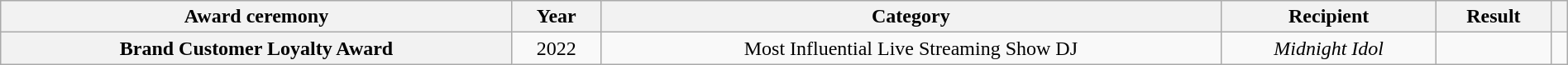<table class="wikitable sortable plainrowheaders" style="text-align:center; width:100%">
<tr>
<th scope="col">Award ceremony</th>
<th scope="col">Year</th>
<th scope="col">Category</th>
<th scope="col">Recipient</th>
<th scope="col">Result</th>
<th scope="col" class="unsortable"></th>
</tr>
<tr>
<th scope="row">Brand Customer Loyalty Award</th>
<td>2022</td>
<td>Most Influential Live Streaming Show DJ</td>
<td><em>Midnight Idol</em> </td>
<td></td>
<td></td>
</tr>
</table>
